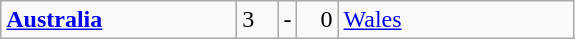<table class="wikitable">
<tr>
<td width=150> <strong><a href='#'>Australia</a></strong></td>
<td style="width:20px; text-align:left;">3</td>
<td>-</td>
<td style="width:20px; text-align:right;">0</td>
<td width=150> <a href='#'>Wales</a></td>
</tr>
</table>
